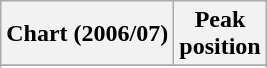<table class="wikitable sortable plainrowheaders" style="text-align:center">
<tr>
<th scope="col">Chart (2006/07)</th>
<th scope="col">Peak<br> position</th>
</tr>
<tr>
</tr>
<tr>
</tr>
<tr>
</tr>
</table>
